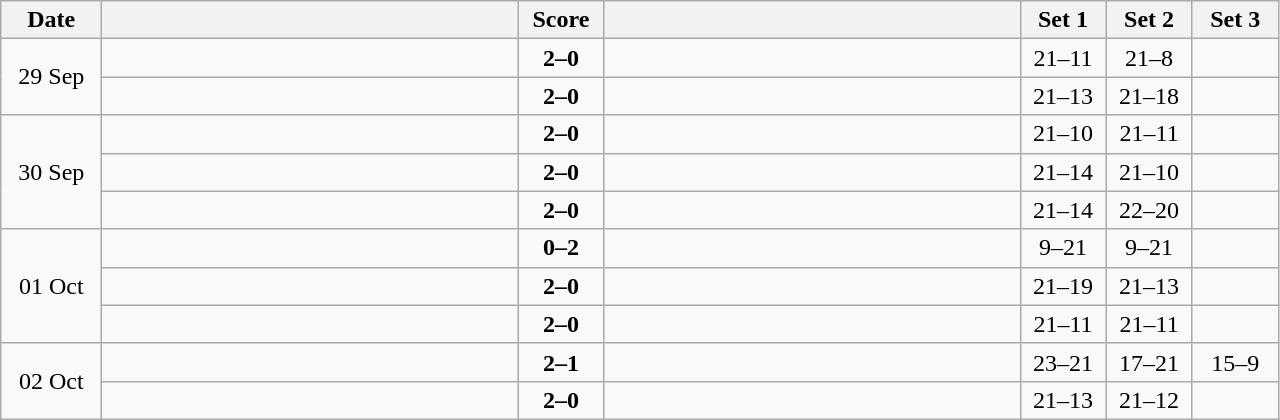<table class="wikitable" style="text-align: center;">
<tr>
<th width="60">Date</th>
<th align="right" width="270"></th>
<th width="50">Score</th>
<th align="left" width="270"></th>
<th width="50">Set 1</th>
<th width="50">Set 2</th>
<th width="50">Set 3</th>
</tr>
<tr>
<td rowspan=2>29 Sep</td>
<td align=left><strong></strong></td>
<td align=center><strong>2–0</strong></td>
<td align=left></td>
<td>21–11</td>
<td>21–8</td>
<td></td>
</tr>
<tr>
<td align=left><strong></strong></td>
<td align=center><strong>2–0</strong></td>
<td align=left></td>
<td>21–13</td>
<td>21–18</td>
<td></td>
</tr>
<tr>
<td rowspan=3>30 Sep</td>
<td align=left><strong></strong></td>
<td align=center><strong>2–0</strong></td>
<td align=left></td>
<td>21–10</td>
<td>21–11</td>
<td></td>
</tr>
<tr>
<td align=left><strong></strong></td>
<td align=center><strong>2–0</strong></td>
<td align=left></td>
<td>21–14</td>
<td>21–10</td>
<td></td>
</tr>
<tr>
<td align=left><strong></strong></td>
<td align=center><strong>2–0</strong></td>
<td align=left></td>
<td>21–14</td>
<td>22–20</td>
<td></td>
</tr>
<tr>
<td rowspan=3>01 Oct</td>
<td align=left></td>
<td align=center><strong>0–2</strong></td>
<td align=left><strong></strong></td>
<td>9–21</td>
<td>9–21</td>
<td></td>
</tr>
<tr>
<td align=left><strong></strong></td>
<td align=center><strong>2–0</strong></td>
<td align=left></td>
<td>21–19</td>
<td>21–13</td>
<td></td>
</tr>
<tr>
<td align=left><strong></strong></td>
<td align=center><strong>2–0</strong></td>
<td align=left></td>
<td>21–11</td>
<td>21–11</td>
<td></td>
</tr>
<tr>
<td rowspan=2>02 Oct</td>
<td align=left><strong></strong></td>
<td align=center><strong>2–1</strong></td>
<td align=left></td>
<td>23–21</td>
<td>17–21</td>
<td>15–9</td>
</tr>
<tr>
<td align=left><strong></strong></td>
<td align=center><strong>2–0</strong></td>
<td align=left></td>
<td>21–13</td>
<td>21–12</td>
<td></td>
</tr>
</table>
